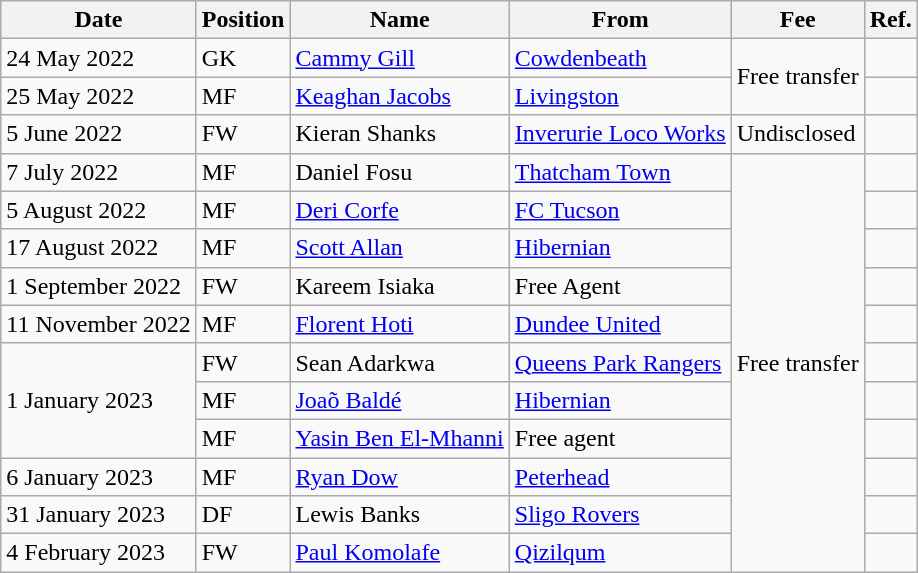<table class="wikitable">
<tr>
<th>Date</th>
<th>Position</th>
<th>Name</th>
<th>From</th>
<th>Fee</th>
<th>Ref.</th>
</tr>
<tr>
<td>24 May 2022</td>
<td>GK</td>
<td><a href='#'>Cammy Gill</a></td>
<td><a href='#'>Cowdenbeath</a></td>
<td rowspan="2">Free transfer</td>
<td></td>
</tr>
<tr>
<td>25 May 2022</td>
<td>MF</td>
<td> <a href='#'>Keaghan Jacobs</a></td>
<td><a href='#'>Livingston</a></td>
<td></td>
</tr>
<tr>
<td>5 June 2022</td>
<td>FW</td>
<td>Kieran Shanks</td>
<td><a href='#'>Inverurie Loco Works</a></td>
<td>Undisclosed</td>
<td></td>
</tr>
<tr>
<td>7 July 2022</td>
<td>MF</td>
<td> Daniel Fosu</td>
<td> <a href='#'>Thatcham Town</a></td>
<td rowspan="11">Free transfer</td>
<td></td>
</tr>
<tr>
<td>5 August 2022</td>
<td>MF</td>
<td> <a href='#'>Deri Corfe</a></td>
<td> <a href='#'>FC Tucson</a></td>
<td></td>
</tr>
<tr>
<td>17 August 2022</td>
<td>MF</td>
<td><a href='#'>Scott Allan</a></td>
<td><a href='#'>Hibernian</a></td>
<td></td>
</tr>
<tr>
<td>1 September 2022</td>
<td>FW</td>
<td> Kareem Isiaka</td>
<td>Free Agent</td>
<td></td>
</tr>
<tr>
<td>11 November 2022</td>
<td>MF</td>
<td> <a href='#'>Florent Hoti</a></td>
<td><a href='#'>Dundee United</a></td>
<td></td>
</tr>
<tr>
<td rowspan="3">1 January 2023</td>
<td>FW</td>
<td> Sean Adarkwa</td>
<td> <a href='#'>Queens Park Rangers</a></td>
<td></td>
</tr>
<tr>
<td>MF</td>
<td> <a href='#'>Joaõ Baldé</a></td>
<td><a href='#'>Hibernian</a></td>
<td></td>
</tr>
<tr>
<td>MF</td>
<td> <a href='#'>Yasin Ben El-Mhanni</a></td>
<td>Free agent</td>
<td></td>
</tr>
<tr>
<td>6 January 2023</td>
<td>MF</td>
<td><a href='#'>Ryan Dow</a></td>
<td><a href='#'>Peterhead</a></td>
<td></td>
</tr>
<tr>
<td>31 January 2023</td>
<td>DF</td>
<td> Lewis Banks</td>
<td> <a href='#'>Sligo Rovers</a></td>
<td></td>
</tr>
<tr>
<td>4 February 2023</td>
<td>FW</td>
<td> <a href='#'>Paul Komolafe</a></td>
<td> <a href='#'>Qizilqum</a></td>
<td></td>
</tr>
</table>
